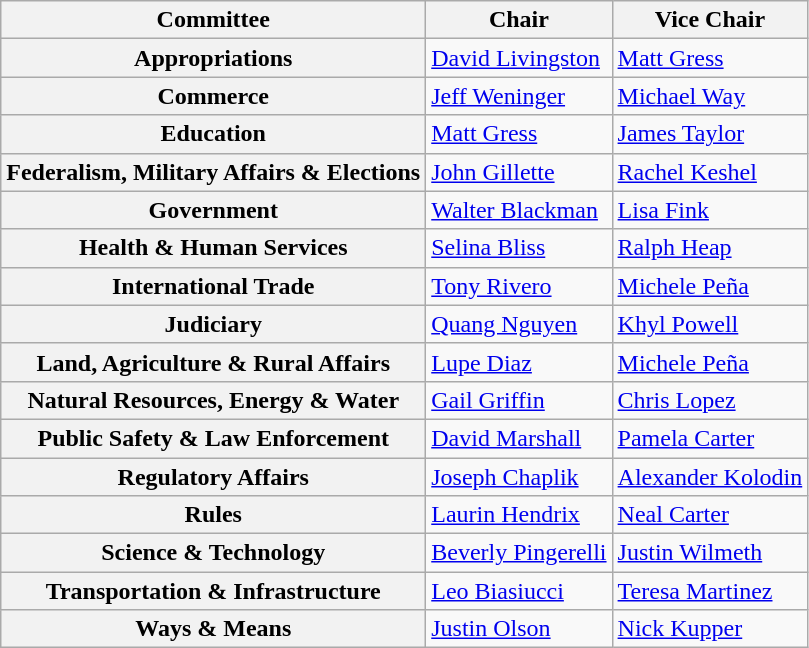<table class="wikitable plainrowheaders">
<tr>
<th>Committee</th>
<th>Chair</th>
<th>Vice Chair</th>
</tr>
<tr>
<th>Appropriations</th>
<td><a href='#'>David Livingston</a></td>
<td><a href='#'>Matt Gress</a></td>
</tr>
<tr>
<th>Commerce</th>
<td><a href='#'>Jeff Weninger</a></td>
<td><a href='#'>Michael Way</a></td>
</tr>
<tr>
<th>Education</th>
<td><a href='#'>Matt Gress</a></td>
<td><a href='#'>James Taylor</a></td>
</tr>
<tr>
<th>Federalism, Military Affairs & Elections</th>
<td><a href='#'>John Gillette</a></td>
<td><a href='#'>Rachel Keshel</a></td>
</tr>
<tr>
<th>Government</th>
<td><a href='#'>Walter Blackman</a></td>
<td><a href='#'>Lisa Fink</a></td>
</tr>
<tr>
<th>Health & Human Services</th>
<td><a href='#'>Selina Bliss</a></td>
<td><a href='#'>Ralph Heap</a></td>
</tr>
<tr>
<th>International Trade</th>
<td><a href='#'>Tony Rivero</a></td>
<td><a href='#'>Michele Peña</a></td>
</tr>
<tr>
<th>Judiciary</th>
<td><a href='#'>Quang Nguyen</a></td>
<td><a href='#'>Khyl Powell</a></td>
</tr>
<tr>
<th>Land, Agriculture & Rural Affairs</th>
<td><a href='#'>Lupe Diaz</a></td>
<td><a href='#'>Michele Peña</a></td>
</tr>
<tr>
<th>Natural Resources, Energy & Water</th>
<td><a href='#'>Gail Griffin</a></td>
<td><a href='#'>Chris Lopez</a></td>
</tr>
<tr>
<th>Public Safety & Law Enforcement</th>
<td><a href='#'>David Marshall</a></td>
<td><a href='#'>Pamela Carter</a></td>
</tr>
<tr>
<th>Regulatory Affairs</th>
<td><a href='#'>Joseph Chaplik</a></td>
<td><a href='#'>Alexander Kolodin</a></td>
</tr>
<tr>
<th>Rules</th>
<td><a href='#'>Laurin Hendrix</a></td>
<td><a href='#'>Neal Carter</a></td>
</tr>
<tr>
<th>Science & Technology</th>
<td><a href='#'>Beverly Pingerelli</a></td>
<td><a href='#'>Justin Wilmeth</a></td>
</tr>
<tr>
<th>Transportation & Infrastructure</th>
<td><a href='#'>Leo Biasiucci</a></td>
<td><a href='#'>Teresa Martinez</a></td>
</tr>
<tr>
<th>Ways & Means</th>
<td><a href='#'>Justin Olson</a></td>
<td><a href='#'>Nick Kupper</a></td>
</tr>
</table>
